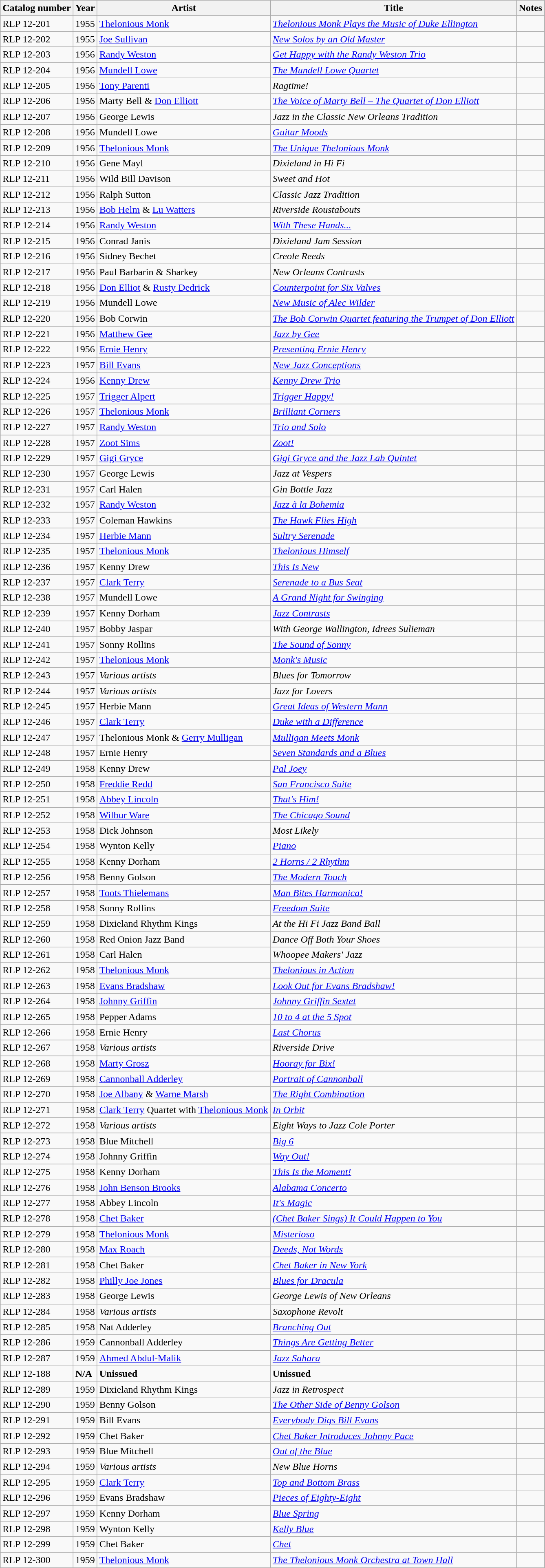<table class="wikitable sortable">
<tr>
<th>Catalog number</th>
<th>Year</th>
<th>Artist</th>
<th>Title</th>
<th>Notes</th>
</tr>
<tr>
<td>RLP 12-201</td>
<td>1955</td>
<td><a href='#'>Thelonious Monk</a></td>
<td><em><a href='#'>Thelonious Monk Plays the Music of Duke Ellington</a></em></td>
<td></td>
</tr>
<tr>
<td>RLP 12-202</td>
<td>1955</td>
<td><a href='#'>Joe Sullivan</a></td>
<td><em><a href='#'>New Solos by an Old Master</a></em></td>
<td></td>
</tr>
<tr>
<td>RLP 12-203</td>
<td>1956</td>
<td><a href='#'>Randy Weston</a></td>
<td><em><a href='#'>Get Happy with the Randy Weston Trio</a></em></td>
<td></td>
</tr>
<tr>
<td>RLP 12-204</td>
<td>1956</td>
<td><a href='#'>Mundell Lowe</a></td>
<td><em><a href='#'>The Mundell Lowe Quartet</a></em></td>
<td></td>
</tr>
<tr>
<td>RLP 12-205</td>
<td>1956</td>
<td><a href='#'>Tony Parenti</a></td>
<td><em>Ragtime!</em></td>
<td></td>
</tr>
<tr>
<td>RLP 12-206</td>
<td>1956</td>
<td>Marty Bell & <a href='#'>Don Elliott</a></td>
<td><em><a href='#'>The Voice of Marty Bell – The Quartet of Don Elliott</a></em></td>
<td></td>
</tr>
<tr>
<td>RLP 12-207</td>
<td>1956</td>
<td>George Lewis</td>
<td><em>Jazz in the Classic New Orleans Tradition</em></td>
<td></td>
</tr>
<tr>
<td>RLP 12-208</td>
<td>1956</td>
<td>Mundell Lowe</td>
<td><em><a href='#'>Guitar Moods</a></em></td>
<td></td>
</tr>
<tr>
<td>RLP 12-209</td>
<td>1956</td>
<td><a href='#'>Thelonious Monk</a></td>
<td><em><a href='#'>The Unique Thelonious Monk</a></em></td>
<td></td>
</tr>
<tr>
<td>RLP 12-210</td>
<td>1956</td>
<td>Gene Mayl</td>
<td><em>Dixieland in Hi Fi</em></td>
<td></td>
</tr>
<tr>
<td>RLP 12-211</td>
<td>1956</td>
<td>Wild Bill Davison</td>
<td><em>Sweet and Hot</em></td>
<td></td>
</tr>
<tr>
<td>RLP 12-212</td>
<td>1956</td>
<td>Ralph Sutton</td>
<td><em>Classic Jazz Tradition</em></td>
<td></td>
</tr>
<tr>
<td>RLP 12-213</td>
<td>1956</td>
<td><a href='#'>Bob Helm</a> & <a href='#'>Lu Watters</a></td>
<td><em>Riverside Roustabouts</em></td>
<td></td>
</tr>
<tr>
<td>RLP 12-214</td>
<td>1956</td>
<td><a href='#'>Randy Weston</a></td>
<td><em><a href='#'>With These Hands...</a></em></td>
<td></td>
</tr>
<tr>
<td>RLP 12-215</td>
<td>1956</td>
<td>Conrad Janis</td>
<td><em>Dixieland Jam Session</em></td>
<td></td>
</tr>
<tr>
<td>RLP 12-216</td>
<td>1956</td>
<td>Sidney Bechet</td>
<td><em>Creole Reeds</em></td>
<td></td>
</tr>
<tr>
<td>RLP 12-217</td>
<td>1956</td>
<td>Paul Barbarin & Sharkey</td>
<td><em>New Orleans Contrasts</em></td>
<td></td>
</tr>
<tr>
<td>RLP 12-218</td>
<td>1956</td>
<td><a href='#'>Don Elliot</a> & <a href='#'>Rusty Dedrick</a></td>
<td><em><a href='#'>Counterpoint for Six Valves</a></em></td>
<td></td>
</tr>
<tr>
<td>RLP 12-219</td>
<td>1956</td>
<td>Mundell Lowe</td>
<td><em><a href='#'>New Music of Alec Wilder</a></em></td>
<td></td>
</tr>
<tr>
<td>RLP 12-220</td>
<td>1956</td>
<td>Bob Corwin</td>
<td><em><a href='#'>The Bob Corwin Quartet featuring the Trumpet of Don Elliott</a></em></td>
<td></td>
</tr>
<tr>
<td>RLP 12-221</td>
<td>1956</td>
<td><a href='#'>Matthew Gee</a></td>
<td><em><a href='#'>Jazz by Gee</a></em></td>
<td></td>
</tr>
<tr>
<td>RLP 12-222</td>
<td>1956</td>
<td><a href='#'>Ernie Henry</a></td>
<td><em><a href='#'>Presenting Ernie Henry</a></em></td>
<td></td>
</tr>
<tr>
<td>RLP 12-223</td>
<td>1957</td>
<td><a href='#'>Bill Evans</a></td>
<td><em><a href='#'>New Jazz Conceptions</a></em></td>
<td></td>
</tr>
<tr>
<td>RLP 12-224</td>
<td>1956</td>
<td><a href='#'>Kenny Drew</a></td>
<td><em><a href='#'>Kenny Drew Trio</a></em></td>
<td></td>
</tr>
<tr>
<td>RLP 12-225</td>
<td>1957</td>
<td><a href='#'>Trigger Alpert</a></td>
<td><em><a href='#'>Trigger Happy!</a></em></td>
<td></td>
</tr>
<tr>
<td>RLP 12-226</td>
<td>1957</td>
<td><a href='#'>Thelonious Monk</a></td>
<td><em><a href='#'>Brilliant Corners</a></em></td>
<td></td>
</tr>
<tr>
<td>RLP 12-227</td>
<td>1957</td>
<td><a href='#'>Randy Weston</a></td>
<td><em><a href='#'>Trio and Solo</a></em></td>
<td></td>
</tr>
<tr>
<td>RLP 12-228</td>
<td>1957</td>
<td><a href='#'>Zoot Sims</a></td>
<td><em><a href='#'>Zoot!</a></em></td>
<td></td>
</tr>
<tr>
<td>RLP 12-229</td>
<td>1957</td>
<td><a href='#'>Gigi Gryce</a></td>
<td><em><a href='#'>Gigi Gryce and the Jazz Lab Quintet</a></em></td>
<td></td>
</tr>
<tr>
<td>RLP 12-230</td>
<td>1957</td>
<td>George Lewis</td>
<td><em>Jazz at Vespers</em></td>
<td></td>
</tr>
<tr>
<td>RLP 12-231</td>
<td>1957</td>
<td>Carl Halen</td>
<td><em>Gin Bottle Jazz</em></td>
<td></td>
</tr>
<tr>
<td>RLP 12-232</td>
<td>1957</td>
<td><a href='#'>Randy Weston</a></td>
<td><em><a href='#'>Jazz à la Bohemia</a></em></td>
<td></td>
</tr>
<tr>
<td>RLP 12-233</td>
<td>1957</td>
<td>Coleman Hawkins</td>
<td><em><a href='#'>The Hawk Flies High</a></em></td>
<td></td>
</tr>
<tr>
<td>RLP 12-234</td>
<td>1957</td>
<td><a href='#'>Herbie Mann</a></td>
<td><em><a href='#'>Sultry Serenade</a></em></td>
<td></td>
</tr>
<tr>
<td>RLP 12-235</td>
<td>1957</td>
<td><a href='#'>Thelonious Monk</a></td>
<td><em><a href='#'>Thelonious Himself</a></em></td>
<td></td>
</tr>
<tr>
<td>RLP 12-236</td>
<td>1957</td>
<td>Kenny Drew</td>
<td><em><a href='#'>This Is New</a></em></td>
<td></td>
</tr>
<tr>
<td>RLP 12-237</td>
<td>1957</td>
<td><a href='#'>Clark Terry</a></td>
<td><em><a href='#'>Serenade to a Bus Seat</a></em></td>
<td></td>
</tr>
<tr>
<td>RLP 12-238</td>
<td>1957</td>
<td>Mundell Lowe</td>
<td><em><a href='#'>A Grand Night for Swinging</a></em></td>
<td></td>
</tr>
<tr>
<td>RLP 12-239</td>
<td>1957</td>
<td>Kenny Dorham</td>
<td><em><a href='#'>Jazz Contrasts</a></em></td>
<td></td>
</tr>
<tr>
<td>RLP 12-240</td>
<td>1957</td>
<td>Bobby Jaspar</td>
<td><em>With George Wallington, Idrees Sulieman</em></td>
<td></td>
</tr>
<tr>
<td>RLP 12-241</td>
<td>1957</td>
<td>Sonny Rollins</td>
<td><em><a href='#'>The Sound of Sonny</a></em></td>
<td></td>
</tr>
<tr>
<td>RLP 12-242</td>
<td>1957</td>
<td><a href='#'>Thelonious Monk</a></td>
<td><em><a href='#'>Monk's Music</a></em></td>
<td></td>
</tr>
<tr>
<td>RLP 12-243</td>
<td>1957</td>
<td><em>Various artists</em></td>
<td><em>Blues for Tomorrow</em></td>
<td></td>
</tr>
<tr>
<td>RLP 12-244</td>
<td>1957</td>
<td><em>Various artists</em></td>
<td><em>Jazz for Lovers</em></td>
<td></td>
</tr>
<tr>
<td>RLP 12-245</td>
<td>1957</td>
<td>Herbie Mann</td>
<td><em><a href='#'>Great Ideas of Western Mann</a></em></td>
<td></td>
</tr>
<tr>
<td>RLP 12-246</td>
<td>1957</td>
<td><a href='#'>Clark Terry</a></td>
<td><em><a href='#'>Duke with a Difference</a></em></td>
<td></td>
</tr>
<tr>
<td>RLP 12-247</td>
<td>1957</td>
<td>Thelonious Monk & <a href='#'>Gerry Mulligan</a></td>
<td><em><a href='#'>Mulligan Meets Monk</a></em></td>
<td></td>
</tr>
<tr>
<td>RLP 12-248</td>
<td>1957</td>
<td>Ernie Henry</td>
<td><em><a href='#'>Seven Standards and a Blues</a></em></td>
<td></td>
</tr>
<tr>
<td>RLP 12-249</td>
<td>1958</td>
<td>Kenny Drew</td>
<td><em><a href='#'>Pal Joey</a></em></td>
<td></td>
</tr>
<tr>
<td>RLP 12-250</td>
<td>1958</td>
<td><a href='#'>Freddie Redd</a></td>
<td><em><a href='#'>San Francisco Suite</a></em></td>
<td></td>
</tr>
<tr>
<td>RLP 12-251</td>
<td>1958</td>
<td><a href='#'>Abbey Lincoln</a></td>
<td><em><a href='#'>That's Him!</a></em></td>
<td></td>
</tr>
<tr>
<td>RLP 12-252</td>
<td>1958</td>
<td><a href='#'>Wilbur Ware</a></td>
<td><em><a href='#'>The Chicago Sound</a></em></td>
<td></td>
</tr>
<tr>
<td>RLP 12-253</td>
<td>1958</td>
<td>Dick Johnson</td>
<td><em>Most Likely</em></td>
<td></td>
</tr>
<tr>
<td>RLP 12-254</td>
<td>1958</td>
<td>Wynton Kelly</td>
<td><em><a href='#'>Piano</a></em></td>
<td></td>
</tr>
<tr>
<td>RLP 12-255</td>
<td>1958</td>
<td>Kenny Dorham</td>
<td><em><a href='#'>2 Horns / 2 Rhythm</a></em></td>
<td></td>
</tr>
<tr>
<td>RLP 12-256</td>
<td>1958</td>
<td>Benny Golson</td>
<td><em><a href='#'>The Modern Touch</a></em></td>
<td></td>
</tr>
<tr>
<td>RLP 12-257</td>
<td>1958</td>
<td><a href='#'>Toots Thielemans</a></td>
<td><em><a href='#'>Man Bites Harmonica!</a></em></td>
<td></td>
</tr>
<tr>
<td>RLP 12-258</td>
<td>1958</td>
<td>Sonny Rollins</td>
<td><em><a href='#'>Freedom Suite</a></em></td>
<td></td>
</tr>
<tr>
<td>RLP 12-259</td>
<td>1958</td>
<td>Dixieland Rhythm Kings</td>
<td><em>At the Hi Fi Jazz Band Ball</em></td>
<td></td>
</tr>
<tr>
<td>RLP 12-260</td>
<td>1958</td>
<td>Red Onion Jazz Band</td>
<td><em>Dance Off Both Your Shoes</em></td>
<td></td>
</tr>
<tr>
<td>RLP 12-261</td>
<td>1958</td>
<td>Carl Halen</td>
<td><em>Whoopee Makers' Jazz</em></td>
<td></td>
</tr>
<tr>
<td>RLP 12-262</td>
<td>1958</td>
<td><a href='#'>Thelonious Monk</a></td>
<td><em><a href='#'>Thelonious in Action</a></em></td>
<td></td>
</tr>
<tr>
<td>RLP 12-263</td>
<td>1958</td>
<td><a href='#'>Evans Bradshaw</a></td>
<td><em><a href='#'>Look Out for Evans Bradshaw!</a></em></td>
<td></td>
</tr>
<tr>
<td>RLP 12-264</td>
<td>1958</td>
<td><a href='#'>Johnny Griffin</a></td>
<td><em><a href='#'>Johnny Griffin Sextet</a></em></td>
<td></td>
</tr>
<tr>
<td>RLP 12-265</td>
<td>1958</td>
<td>Pepper Adams</td>
<td><em><a href='#'>10 to 4 at the 5 Spot</a></em></td>
<td></td>
</tr>
<tr>
<td>RLP 12-266</td>
<td>1958</td>
<td>Ernie Henry</td>
<td><em><a href='#'>Last Chorus</a></em></td>
<td></td>
</tr>
<tr>
<td>RLP 12-267</td>
<td>1958</td>
<td><em>Various artists</em></td>
<td><em>Riverside Drive</em></td>
<td></td>
</tr>
<tr>
<td>RLP 12-268</td>
<td>1958</td>
<td><a href='#'>Marty Grosz</a></td>
<td><em><a href='#'>Hooray for Bix!</a></em></td>
<td></td>
</tr>
<tr>
<td>RLP 12-269</td>
<td>1958</td>
<td><a href='#'>Cannonball Adderley</a></td>
<td><em><a href='#'>Portrait of Cannonball</a></em></td>
<td></td>
</tr>
<tr>
<td>RLP 12-270</td>
<td>1958</td>
<td><a href='#'>Joe Albany</a> & <a href='#'>Warne Marsh</a></td>
<td><em><a href='#'>The Right Combination</a></em></td>
<td></td>
</tr>
<tr>
<td>RLP 12-271</td>
<td>1958</td>
<td><a href='#'>Clark Terry</a> Quartet with <a href='#'>Thelonious Monk</a></td>
<td><em><a href='#'>In Orbit</a></em></td>
<td></td>
</tr>
<tr>
<td>RLP 12-272</td>
<td>1958</td>
<td><em>Various artists</em></td>
<td><em>Eight Ways to Jazz Cole Porter</em></td>
<td></td>
</tr>
<tr>
<td>RLP 12-273</td>
<td>1958</td>
<td>Blue Mitchell</td>
<td><em><a href='#'>Big 6</a></em></td>
<td></td>
</tr>
<tr>
<td>RLP 12-274</td>
<td>1958</td>
<td>Johnny Griffin</td>
<td><em><a href='#'>Way Out!</a></em></td>
<td></td>
</tr>
<tr>
<td>RLP 12-275</td>
<td>1958</td>
<td>Kenny Dorham</td>
<td><em><a href='#'>This Is the Moment!</a></em></td>
<td></td>
</tr>
<tr>
<td>RLP 12-276</td>
<td>1958</td>
<td><a href='#'>John Benson Brooks</a></td>
<td><em><a href='#'>Alabama Concerto</a></em></td>
<td></td>
</tr>
<tr>
<td>RLP 12-277</td>
<td>1958</td>
<td>Abbey Lincoln</td>
<td><em><a href='#'>It's Magic</a></em></td>
<td></td>
</tr>
<tr>
<td>RLP 12-278</td>
<td>1958</td>
<td><a href='#'>Chet Baker</a></td>
<td><em><a href='#'>(Chet Baker Sings) It Could Happen to You</a></em></td>
<td></td>
</tr>
<tr>
<td>RLP 12-279</td>
<td>1958</td>
<td><a href='#'>Thelonious Monk</a></td>
<td><em><a href='#'>Misterioso</a></em></td>
<td></td>
</tr>
<tr>
<td>RLP 12-280</td>
<td>1958</td>
<td><a href='#'>Max Roach</a></td>
<td><em><a href='#'>Deeds, Not Words</a></em></td>
<td></td>
</tr>
<tr>
<td>RLP 12-281</td>
<td>1958</td>
<td>Chet Baker</td>
<td><em><a href='#'>Chet Baker in New York</a></em></td>
<td></td>
</tr>
<tr>
<td>RLP 12-282</td>
<td>1958</td>
<td><a href='#'>Philly Joe Jones</a></td>
<td><em><a href='#'>Blues for Dracula</a></em></td>
<td></td>
</tr>
<tr>
<td>RLP 12-283</td>
<td>1958</td>
<td>George Lewis</td>
<td><em>George Lewis of New Orleans</em></td>
<td></td>
</tr>
<tr>
<td>RLP 12-284</td>
<td>1958</td>
<td><em>Various artists</em></td>
<td><em>Saxophone Revolt</em></td>
<td></td>
</tr>
<tr>
<td>RLP 12-285</td>
<td>1958</td>
<td>Nat Adderley</td>
<td><em><a href='#'>Branching Out</a></em></td>
<td></td>
</tr>
<tr>
<td>RLP 12-286</td>
<td>1959</td>
<td>Cannonball Adderley</td>
<td><em><a href='#'>Things Are Getting Better</a></em></td>
<td></td>
</tr>
<tr>
<td>RLP 12-287</td>
<td>1959</td>
<td><a href='#'>Ahmed Abdul-Malik</a></td>
<td><em><a href='#'>Jazz Sahara</a></em></td>
<td></td>
</tr>
<tr>
<td>RLP 12-188</td>
<td><strong>N/A</strong></td>
<td><strong>Unissued</strong></td>
<td><strong>Unissued</strong></td>
<td></td>
</tr>
<tr>
<td>RLP 12-289</td>
<td>1959</td>
<td>Dixieland Rhythm Kings</td>
<td><em>Jazz in Retrospect</em></td>
<td></td>
</tr>
<tr>
<td>RLP 12-290</td>
<td>1959</td>
<td>Benny Golson</td>
<td><em><a href='#'>The Other Side of Benny Golson</a></em></td>
<td></td>
</tr>
<tr>
<td>RLP 12-291</td>
<td>1959</td>
<td>Bill Evans</td>
<td><em><a href='#'>Everybody Digs Bill Evans</a></em></td>
<td></td>
</tr>
<tr>
<td>RLP 12-292</td>
<td>1959</td>
<td>Chet Baker</td>
<td><em><a href='#'>Chet Baker Introduces Johnny Pace</a></em></td>
<td></td>
</tr>
<tr>
<td>RLP 12-293</td>
<td>1959</td>
<td>Blue Mitchell</td>
<td><em><a href='#'>Out of the Blue</a></em></td>
<td></td>
</tr>
<tr>
<td>RLP 12-294</td>
<td>1959</td>
<td><em>Various artists</em></td>
<td><em>New Blue Horns</em></td>
<td></td>
</tr>
<tr>
<td>RLP 12-295</td>
<td>1959</td>
<td><a href='#'>Clark Terry</a></td>
<td><em><a href='#'>Top and Bottom Brass</a></em></td>
<td></td>
</tr>
<tr>
<td>RLP 12-296</td>
<td>1959</td>
<td>Evans Bradshaw</td>
<td><em><a href='#'>Pieces of Eighty-Eight</a></em></td>
<td></td>
</tr>
<tr>
<td>RLP 12-297</td>
<td>1959</td>
<td>Kenny Dorham</td>
<td><em><a href='#'>Blue Spring</a></em></td>
<td></td>
</tr>
<tr>
<td>RLP 12-298</td>
<td>1959</td>
<td>Wynton Kelly</td>
<td><em><a href='#'>Kelly Blue</a></em></td>
<td></td>
</tr>
<tr>
<td>RLP 12-299</td>
<td>1959</td>
<td>Chet Baker</td>
<td><em><a href='#'>Chet</a></em></td>
<td></td>
</tr>
<tr>
<td>RLP 12-300</td>
<td>1959</td>
<td><a href='#'>Thelonious Monk</a></td>
<td><em><a href='#'>The Thelonious Monk Orchestra at Town Hall</a></em></td>
<td></td>
</tr>
</table>
